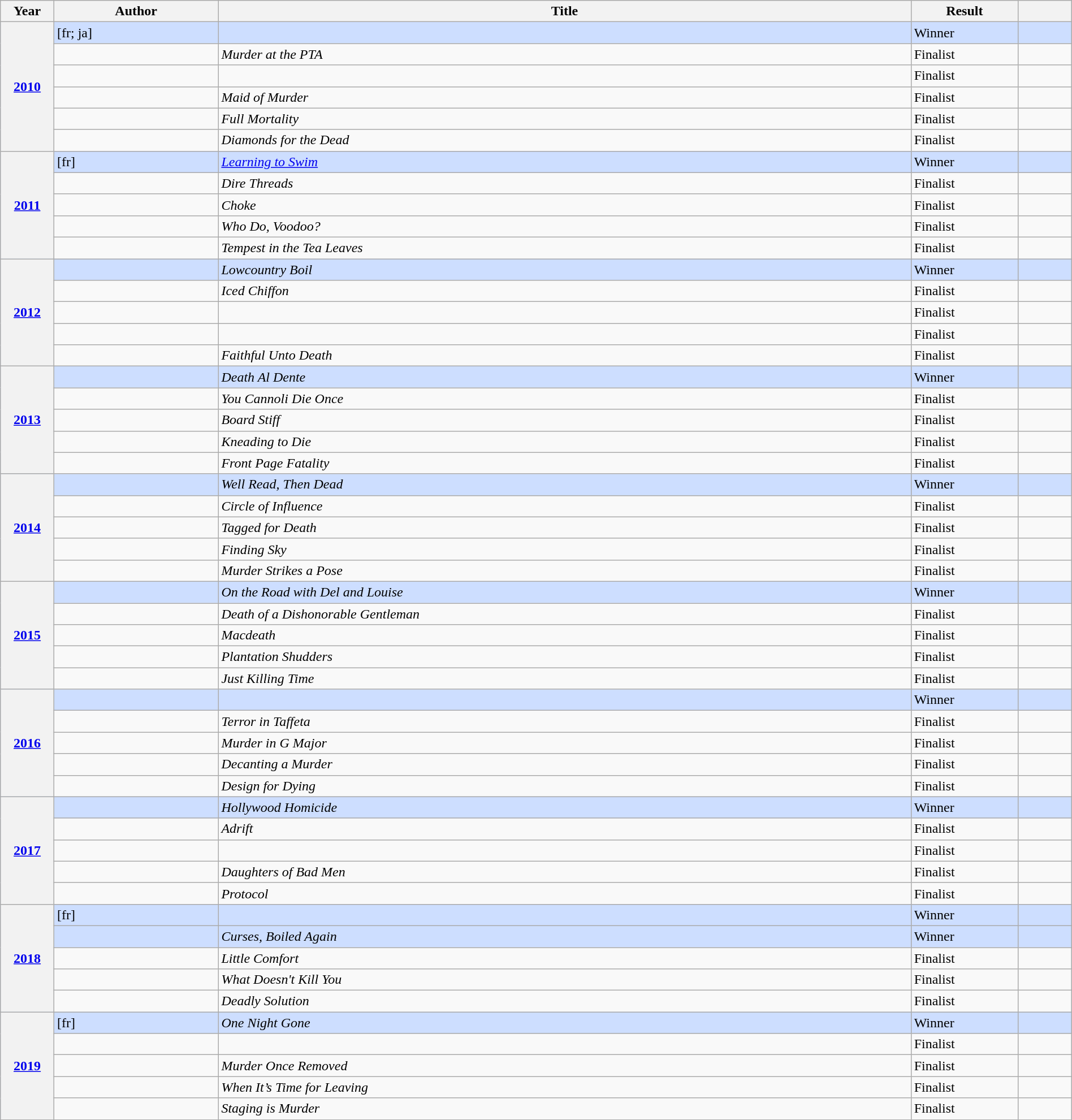<table class="wikitable sortable mw-collapsible" style="width:100%">
<tr>
<th scope="col" width="5%">Year</th>
<th>Author</th>
<th>Title</th>
<th scope="col" width="10%">Result</th>
<th scope="col" width="5%"></th>
</tr>
<tr style="background:#cddeff">
<th rowspan="6"><a href='#'> 2010</a></th>
<td> [fr; ja]</td>
<td><em></em></td>
<td>Winner</td>
<td></td>
</tr>
<tr>
<td></td>
<td><em>Murder at the PTA</em></td>
<td>Finalist</td>
<td></td>
</tr>
<tr>
<td></td>
<td><em></em></td>
<td>Finalist</td>
<td></td>
</tr>
<tr>
<td></td>
<td><em>Maid of Murder</em></td>
<td>Finalist</td>
<td></td>
</tr>
<tr>
<td></td>
<td><em>Full Mortality</em></td>
<td>Finalist</td>
<td></td>
</tr>
<tr>
<td></td>
<td><em>Diamonds for the Dead</em></td>
<td>Finalist</td>
<td></td>
</tr>
<tr style="background:#cddeff">
<th rowspan="5"><a href='#'>2011</a></th>
<td> [fr]</td>
<td><em><a href='#'>Learning to Swim</a></em></td>
<td>Winner</td>
<td></td>
</tr>
<tr>
<td></td>
<td><em>Dire Threads</em></td>
<td>Finalist</td>
<td></td>
</tr>
<tr>
<td></td>
<td><em>Choke</em></td>
<td>Finalist</td>
<td></td>
</tr>
<tr>
<td></td>
<td><em>Who Do, Voodoo?</em></td>
<td>Finalist</td>
<td></td>
</tr>
<tr>
<td></td>
<td><em>Tempest in the Tea Leaves</em></td>
<td>Finalist</td>
<td></td>
</tr>
<tr style="background:#cddeff">
<th rowspan="5"><a href='#'> 2012</a></th>
<td></td>
<td><em>Lowcountry Boil</em></td>
<td>Winner</td>
<td></td>
</tr>
<tr>
<td></td>
<td><em>Iced Chiffon</em></td>
<td>Finalist</td>
<td></td>
</tr>
<tr>
<td></td>
<td><em></em></td>
<td>Finalist</td>
<td></td>
</tr>
<tr>
<td></td>
<td><em></em></td>
<td>Finalist</td>
<td></td>
</tr>
<tr>
<td></td>
<td><em>Faithful Unto Death</em></td>
<td>Finalist</td>
<td></td>
</tr>
<tr style="background:#cddeff">
<th rowspan="5"><a href='#'> 2013</a></th>
<td></td>
<td><em>Death Al Dente</em></td>
<td>Winner</td>
<td></td>
</tr>
<tr>
<td></td>
<td><em>You Cannoli Die Once</em></td>
<td>Finalist</td>
<td></td>
</tr>
<tr>
<td></td>
<td><em>Board Stiff</em></td>
<td>Finalist</td>
<td></td>
</tr>
<tr>
<td></td>
<td><em>Kneading to Die</em></td>
<td>Finalist</td>
<td></td>
</tr>
<tr>
<td></td>
<td><em>Front Page Fatality</em></td>
<td>Finalist</td>
<td></td>
</tr>
<tr style="background:#cddeff">
<th rowspan="5"><a href='#'> 2014</a></th>
<td></td>
<td><em>Well Read, Then Dead</em></td>
<td>Winner</td>
<td></td>
</tr>
<tr>
<td></td>
<td><em>Circle of Influence</em></td>
<td>Finalist</td>
<td></td>
</tr>
<tr>
<td></td>
<td><em>Tagged for Death</em></td>
<td>Finalist</td>
<td></td>
</tr>
<tr>
<td></td>
<td><em>Finding Sky</em></td>
<td>Finalist</td>
<td></td>
</tr>
<tr>
<td></td>
<td><em>Murder Strikes a Pose</em></td>
<td>Finalist</td>
<td></td>
</tr>
<tr style="background:#cddeff">
<th rowspan="5"><a href='#'> 2015</a></th>
<td></td>
<td><em>On the Road with Del and Louise</em></td>
<td>Winner</td>
<td></td>
</tr>
<tr>
<td></td>
<td><em>Death of a Dishonorable Gentleman</em></td>
<td>Finalist</td>
<td></td>
</tr>
<tr>
<td></td>
<td><em>Macdeath</em></td>
<td>Finalist</td>
<td></td>
</tr>
<tr>
<td></td>
<td><em>Plantation Shudders</em></td>
<td>Finalist</td>
<td></td>
</tr>
<tr>
<td></td>
<td><em>Just Killing Time</em></td>
<td>Finalist</td>
<td></td>
</tr>
<tr style="background:#cddeff">
<th rowspan="5"><a href='#'> 2016</a></th>
<td></td>
<td><em></em></td>
<td>Winner</td>
<td></td>
</tr>
<tr>
<td></td>
<td><em>Terror in Taffeta</em></td>
<td>Finalist</td>
<td></td>
</tr>
<tr>
<td></td>
<td><em>Murder in G Major</em></td>
<td>Finalist</td>
<td></td>
</tr>
<tr>
<td></td>
<td><em>Decanting a Murder</em></td>
<td>Finalist</td>
<td></td>
</tr>
<tr>
<td></td>
<td><em>Design for Dying</em></td>
<td>Finalist</td>
<td></td>
</tr>
<tr style="background:#cddeff">
<th rowspan="5"><a href='#'> 2017</a></th>
<td></td>
<td><em>Hollywood Homicide</em></td>
<td>Winner</td>
<td></td>
</tr>
<tr>
<td></td>
<td><em>Adrift</em></td>
<td>Finalist</td>
<td></td>
</tr>
<tr>
<td></td>
<td><em></em></td>
<td>Finalist</td>
<td></td>
</tr>
<tr>
<td></td>
<td><em>Daughters of Bad Men</em></td>
<td>Finalist</td>
<td></td>
</tr>
<tr>
<td></td>
<td><em>Protocol</em></td>
<td>Finalist</td>
<td></td>
</tr>
<tr style="background:#cddeff">
<th rowspan="5"><a href='#'> 2018</a></th>
<td> [fr]</td>
<td><em></em></td>
<td>Winner</td>
<td></td>
</tr>
<tr style="background:#cddeff">
<td></td>
<td><em>Curses, Boiled Again</em></td>
<td>Winner</td>
<td></td>
</tr>
<tr>
<td></td>
<td><em>Little Comfort</em></td>
<td>Finalist</td>
<td></td>
</tr>
<tr>
<td></td>
<td><em>What Doesn't Kill You</em></td>
<td>Finalist</td>
<td></td>
</tr>
<tr>
<td></td>
<td><em>Deadly Solution</em></td>
<td>Finalist</td>
<td></td>
</tr>
<tr style="background:#cddeff">
<th rowspan="5"><a href='#'> 2019</a></th>
<td> [fr]</td>
<td><em>One Night Gone</em></td>
<td>Winner</td>
<td></td>
</tr>
<tr>
<td></td>
<td><em></em></td>
<td>Finalist</td>
<td></td>
</tr>
<tr>
<td></td>
<td><em>Murder Once Removed</em></td>
<td>Finalist</td>
<td></td>
</tr>
<tr>
<td></td>
<td><em>When It’s Time for Leaving</em></td>
<td>Finalist</td>
<td></td>
</tr>
<tr>
<td></td>
<td><em>Staging is Murder</em></td>
<td>Finalist</td>
<td></td>
</tr>
</table>
